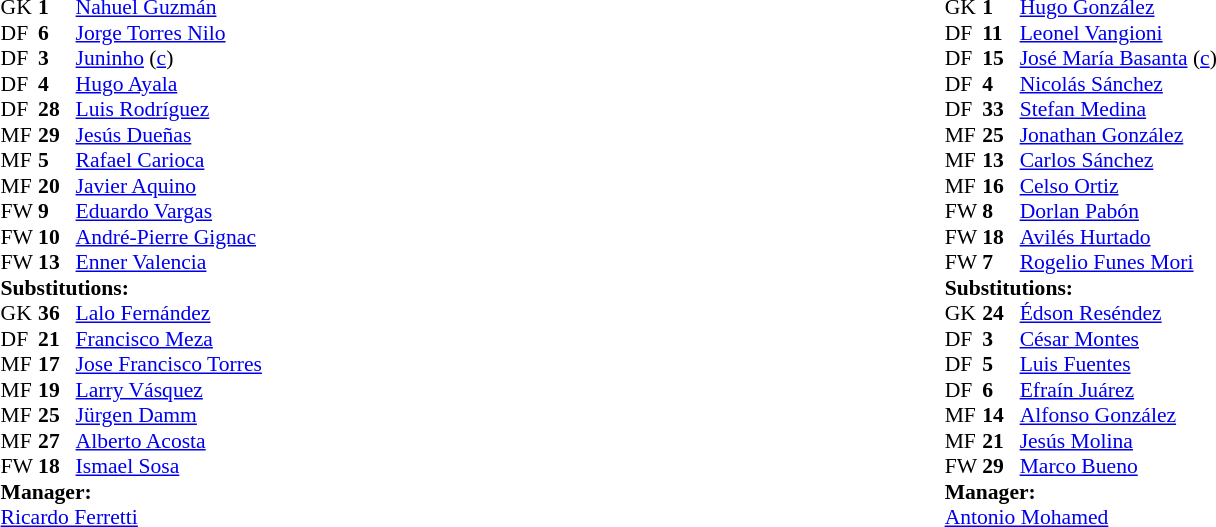<table width=100%>
<tr>
<td valign=top width=50%><br><table style="font-size:90%" cellspacing=0 cellpadding=0 align=center>
<tr>
<th width=25></th>
<th width=25></th>
</tr>
<tr>
<td>GK</td>
<td><strong>1</strong></td>
<td> <a href='#'>Nahuel Guzmán</a></td>
<td></td>
</tr>
<tr>
<td>DF</td>
<td><strong>6</strong></td>
<td> <a href='#'>Jorge Torres Nilo</a></td>
</tr>
<tr>
<td>DF</td>
<td><strong>3</strong></td>
<td> <a href='#'>Juninho</a> (<a href='#'>c</a>)</td>
</tr>
<tr>
<td>DF</td>
<td><strong>4</strong></td>
<td> <a href='#'>Hugo Ayala</a></td>
<td></td>
</tr>
<tr>
<td>DF</td>
<td><strong>28</strong></td>
<td> <a href='#'>Luis Rodríguez</a></td>
<td></td>
</tr>
<tr>
<td>MF</td>
<td><strong>29</strong></td>
<td> <a href='#'>Jesús Dueñas</a></td>
<td></td>
</tr>
<tr>
<td>MF</td>
<td><strong>5</strong></td>
<td> <a href='#'>Rafael Carioca</a></td>
</tr>
<tr>
<td>MF</td>
<td><strong>20</strong></td>
<td> <a href='#'>Javier Aquino</a></td>
</tr>
<tr>
<td>FW</td>
<td><strong>9</strong></td>
<td> <a href='#'>Eduardo Vargas</a></td>
<td></td>
<td></td>
</tr>
<tr>
<td>FW</td>
<td><strong>10</strong></td>
<td> <a href='#'>André-Pierre Gignac</a></td>
</tr>
<tr>
<td>FW</td>
<td><strong>13</strong></td>
<td> <a href='#'>Enner Valencia</a></td>
</tr>
<tr>
<td colspan=3><strong>Substitutions:</strong></td>
</tr>
<tr>
<td>GK</td>
<td><strong>36</strong></td>
<td> <a href='#'>Lalo Fernández</a></td>
</tr>
<tr>
<td>DF</td>
<td><strong>21</strong></td>
<td> <a href='#'>Francisco Meza</a></td>
</tr>
<tr>
<td>MF</td>
<td><strong>17</strong></td>
<td> <a href='#'>Jose Francisco Torres</a></td>
</tr>
<tr>
<td>MF</td>
<td><strong>19</strong></td>
<td> <a href='#'>Larry Vásquez</a></td>
</tr>
<tr>
<td>MF</td>
<td><strong>25</strong></td>
<td> <a href='#'>Jürgen Damm</a></td>
</tr>
<tr>
<td>MF</td>
<td><strong>27</strong></td>
<td> <a href='#'>Alberto Acosta</a></td>
</tr>
<tr>
<td>FW</td>
<td><strong>18</strong></td>
<td> <a href='#'>Ismael Sosa</a></td>
<td></td>
<td></td>
</tr>
<tr>
<td colspan=3><strong>Manager:</strong></td>
</tr>
<tr>
<td colspan=4> <a href='#'>Ricardo Ferretti</a></td>
</tr>
</table>
</td>
<td valign=top></td>
<td valign=top width=50%><br><table style="font-size:90%" cellspacing=0 cellpadding=0 align=center>
<tr>
<th width=25></th>
<th width=25></th>
</tr>
<tr>
<td>GK</td>
<td><strong>1</strong></td>
<td> <a href='#'>Hugo González</a></td>
</tr>
<tr>
<td>DF</td>
<td><strong>11</strong></td>
<td> <a href='#'>Leonel Vangioni</a></td>
<td></td>
</tr>
<tr>
<td>DF</td>
<td><strong>15</strong></td>
<td> <a href='#'>José María Basanta</a> (<a href='#'>c</a>)</td>
<td></td>
</tr>
<tr>
<td>DF</td>
<td><strong>4</strong></td>
<td> <a href='#'>Nicolás Sánchez</a></td>
<td></td>
<td></td>
</tr>
<tr>
<td>DF</td>
<td><strong>33</strong></td>
<td> <a href='#'>Stefan Medina</a></td>
<td></td>
</tr>
<tr>
<td>MF</td>
<td><strong>25</strong></td>
<td> <a href='#'>Jonathan González</a></td>
</tr>
<tr>
<td>MF</td>
<td><strong>13</strong></td>
<td> <a href='#'>Carlos Sánchez</a></td>
<td></td>
</tr>
<tr>
<td>MF</td>
<td><strong>16</strong></td>
<td> <a href='#'>Celso Ortiz</a></td>
<td></td>
<td></td>
</tr>
<tr>
<td>FW</td>
<td><strong>8</strong></td>
<td> <a href='#'>Dorlan Pabón</a></td>
</tr>
<tr>
<td>FW</td>
<td><strong>18</strong></td>
<td> <a href='#'>Avilés Hurtado</a></td>
<td></td>
<td></td>
</tr>
<tr>
<td>FW</td>
<td><strong>7</strong></td>
<td> <a href='#'>Rogelio Funes Mori</a></td>
<td></td>
</tr>
<tr>
<td colspan=3><strong>Substitutions:</strong></td>
</tr>
<tr>
<td>GK</td>
<td><strong>24</strong></td>
<td> <a href='#'>Édson Reséndez</a></td>
</tr>
<tr>
<td>DF</td>
<td><strong>3</strong></td>
<td> <a href='#'>César Montes</a></td>
<td></td>
<td></td>
</tr>
<tr>
<td>DF</td>
<td><strong>5</strong></td>
<td> <a href='#'>Luis Fuentes</a></td>
</tr>
<tr>
<td>DF</td>
<td><strong>6</strong></td>
<td> <a href='#'>Efraín Juárez</a></td>
</tr>
<tr>
<td>MF</td>
<td><strong>14</strong></td>
<td> <a href='#'>Alfonso González</a></td>
<td></td>
<td></td>
</tr>
<tr>
<td>MF</td>
<td><strong>21</strong></td>
<td> <a href='#'>Jesús Molina</a></td>
<td></td>
<td></td>
</tr>
<tr>
<td>FW</td>
<td><strong>29</strong></td>
<td> <a href='#'>Marco Bueno</a></td>
</tr>
<tr>
<td colspan=3><strong>Manager:</strong></td>
</tr>
<tr>
<td colspan=4> <a href='#'>Antonio Mohamed</a></td>
</tr>
</table>
</td>
</tr>
</table>
